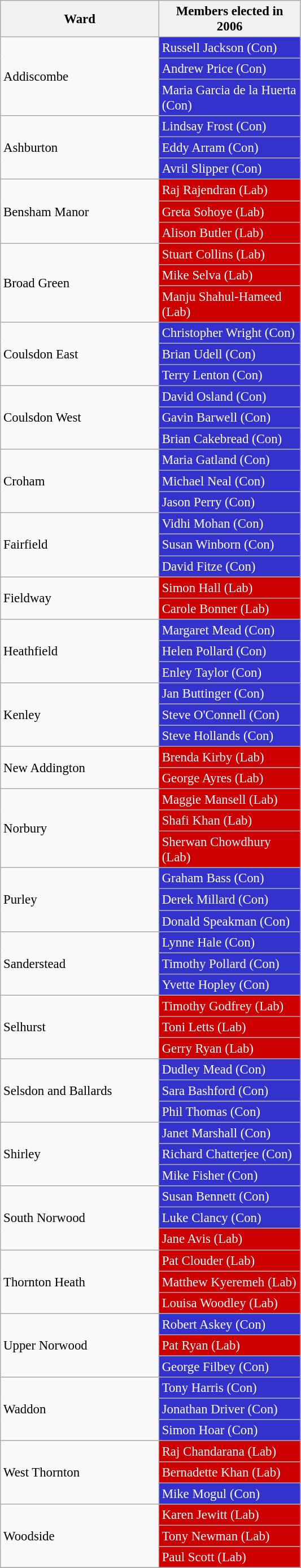<table class="wikitable" style="font-size: 95%; clear:both">
<tr>
<th width=180>Ward</th>
<th width=160>Members elected in 2006</th>
</tr>
<tr>
<td rowspan=3>Addiscombe</td>
<td style="background:#3333cc; color:white">Russell Jackson (Con)</td>
</tr>
<tr>
<td style="background:#3333cc; color:white">Andrew Price (Con)</td>
</tr>
<tr>
<td style="background:#3333cc; color:white">Maria Garcia de la Huerta (Con)</td>
</tr>
<tr>
<td rowspan=3>Ashburton</td>
<td style="background:#3333cc; color:white">Lindsay Frost (Con)</td>
</tr>
<tr>
<td style="background:#3333cc; color:white">Eddy Arram (Con)</td>
</tr>
<tr>
<td style="background:#3333cc; color:white">Avril Slipper (Con)</td>
</tr>
<tr>
<td rowspan=3>Bensham Manor</td>
<td style="background:#cc0000; color:white">Raj Rajendran (Lab)</td>
</tr>
<tr>
<td style="background:#cc0000; color:white">Greta Sohoye (Lab)</td>
</tr>
<tr>
<td style="background:#cc0000; color:white">Alison Butler (Lab)</td>
</tr>
<tr>
<td rowspan=3>Broad Green</td>
<td style="background:#cc0000; color:white">Stuart Collins (Lab)</td>
</tr>
<tr>
<td style="background:#cc0000; color:white">Mike Selva (Lab)</td>
</tr>
<tr>
<td style="background:#cc0000; color:white">Manju Shahul-Hameed (Lab)</td>
</tr>
<tr>
<td rowspan=3>Coulsdon East</td>
<td style="background:#3333cc; color:white">Christopher Wright (Con)</td>
</tr>
<tr>
<td style="background:#3333cc; color:white">Brian Udell (Con)</td>
</tr>
<tr>
<td style="background:#3333cc; color:white">Terry Lenton (Con)</td>
</tr>
<tr>
<td rowspan=3>Coulsdon West</td>
<td style="background:#3333cc; color:white">David Osland (Con)</td>
</tr>
<tr>
<td style="background:#3333cc; color:white">Gavin Barwell (Con)</td>
</tr>
<tr>
<td style="background:#3333cc; color:white">Brian Cakebread (Con)</td>
</tr>
<tr>
<td rowspan=3>Croham</td>
<td style="background:#3333cc; color:white">Maria Gatland (Con)</td>
</tr>
<tr>
<td style="background:#3333cc; color:white">Michael Neal (Con)</td>
</tr>
<tr>
<td style="background:#3333cc; color:white">Jason Perry (Con)</td>
</tr>
<tr>
<td rowspan=3>Fairfield</td>
<td style="background:#3333cc; color:white">Vidhi Mohan (Con)</td>
</tr>
<tr>
<td style="background:#3333cc; color:white">Susan Winborn (Con)</td>
</tr>
<tr>
<td style="background:#3333cc; color:white">David Fitze (Con)</td>
</tr>
<tr>
<td rowspan=2>Fieldway</td>
<td style="background:#cc0000; color:white">Simon Hall (Lab)</td>
</tr>
<tr>
<td style="background:#cc0000; color:white">Carole Bonner (Lab)</td>
</tr>
<tr>
<td rowspan=3>Heathfield</td>
<td style="background:#3333cc; color:white">Margaret Mead (Con)</td>
</tr>
<tr>
<td style="background:#3333cc; color:white">Helen Pollard (Con)</td>
</tr>
<tr>
<td style="background:#3333cc; color:white">Enley Taylor (Con)</td>
</tr>
<tr>
<td rowspan=3>Kenley</td>
<td style="background:#3333cc; color:white">Jan Buttinger (Con)</td>
</tr>
<tr>
<td style="background:#3333cc; color:white">Steve O'Connell (Con)</td>
</tr>
<tr>
<td style="background:#3333cc; color:white">Steve Hollands (Con)</td>
</tr>
<tr>
<td rowspan=2>New Addington</td>
<td style="background:#cc0000; color:white">Brenda Kirby (Lab)</td>
</tr>
<tr>
<td style="background:#cc0000; color:white">George Ayres (Lab)</td>
</tr>
<tr>
<td rowspan=3>Norbury</td>
<td style="background:#cc0000; color:white">Maggie Mansell (Lab)</td>
</tr>
<tr>
<td style="background:#cc0000; color:white">Shafi Khan (Lab)</td>
</tr>
<tr>
<td style="background:#cc0000; color:white">Sherwan Chowdhury (Lab)</td>
</tr>
<tr>
<td rowspan=3>Purley</td>
<td style="background:#3333cc; color:white">Graham Bass (Con)</td>
</tr>
<tr>
<td style="background:#3333cc; color:white">Derek Millard (Con)</td>
</tr>
<tr>
<td style="background:#3333cc; color:white">Donald Speakman (Con)</td>
</tr>
<tr>
<td rowspan=3>Sanderstead</td>
<td style="background:#3333cc; color:white">Lynne Hale (Con)</td>
</tr>
<tr>
<td style="background:#3333cc; color:white">Timothy Pollard (Con)</td>
</tr>
<tr>
<td style="background:#3333cc; color:white">Yvette Hopley (Con)</td>
</tr>
<tr>
<td rowspan=3>Selhurst</td>
<td style="background:#cc0000; color:white">Timothy Godfrey (Lab)</td>
</tr>
<tr>
<td style="background:#cc0000; color:white">Toni Letts (Lab)</td>
</tr>
<tr>
<td style="background:#cc0000; color:white">Gerry Ryan (Lab)</td>
</tr>
<tr>
<td rowspan=3>Selsdon and Ballards</td>
<td style="background:#3333cc; color:white">Dudley Mead (Con)</td>
</tr>
<tr>
<td style="background:#3333cc; color:white">Sara Bashford (Con)</td>
</tr>
<tr>
<td style="background:#3333cc; color:white">Phil Thomas (Con)</td>
</tr>
<tr>
<td rowspan=3>Shirley</td>
<td style="background:#3333cc; color:white">Janet Marshall (Con)</td>
</tr>
<tr>
<td style="background:#3333cc; color:white">Richard Chatterjee (Con)</td>
</tr>
<tr>
<td style="background:#3333cc; color:white">Mike Fisher (Con)</td>
</tr>
<tr>
<td rowspan=3>South Norwood</td>
<td style="background:#3333cc; color:white">Susan Bennett (Con)</td>
</tr>
<tr>
<td style="background:#3333cc; color:white">Luke Clancy (Con)</td>
</tr>
<tr>
<td style="background:#cc0000; color:white">Jane Avis (Lab)</td>
</tr>
<tr>
<td rowspan=3>Thornton Heath</td>
<td style="background:#cc0000; color:white">Pat Clouder (Lab)</td>
</tr>
<tr>
<td style="background:#cc0000; color:white">Matthew Kyeremeh (Lab)</td>
</tr>
<tr>
<td style="background:#cc0000; color:white">Louisa Woodley (Lab)</td>
</tr>
<tr>
<td rowspan=3>Upper Norwood</td>
<td style="background:#3333cc; color:white">Robert Askey (Con)</td>
</tr>
<tr>
<td style="background:#cc0000; color:white">Pat Ryan (Lab)</td>
</tr>
<tr>
<td style="background:#3333cc; color:white">George Filbey (Con)</td>
</tr>
<tr>
<td rowspan=3>Waddon</td>
<td style="background:#3333cc; color:white">Tony Harris (Con)</td>
</tr>
<tr>
<td style="background:#3333cc; color:white">Jonathan Driver (Con)</td>
</tr>
<tr>
<td style="background:#3333cc; color:white">Simon Hoar (Con)</td>
</tr>
<tr>
<td rowspan=3>West Thornton</td>
<td style="background:#cc0000; color:white">Raj Chandarana (Lab)</td>
</tr>
<tr>
<td style="background:#cc0000; color:white">Bernadette Khan (Lab)</td>
</tr>
<tr>
<td style="background:#3333cc; color:white">Mike Mogul (Con)</td>
</tr>
<tr>
<td rowspan=3>Woodside</td>
<td style="background:#cc0000; color:white">Karen Jewitt (Lab)</td>
</tr>
<tr>
<td style="background:#cc0000; color:white">Tony Newman (Lab)</td>
</tr>
<tr>
<td style="background:#cc0000; color:white">Paul Scott (Lab)</td>
</tr>
<tr>
</tr>
</table>
